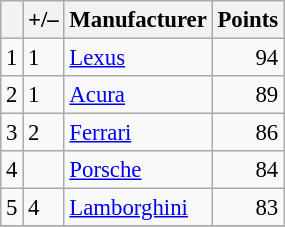<table class="wikitable" style="font-size: 95%;">
<tr>
<th scope="col"></th>
<th scope="col">+/–</th>
<th scope="col">Manufacturer</th>
<th scope="col">Points</th>
</tr>
<tr>
<td align=center>1</td>
<td align="left"> 1</td>
<td> <a href='#'>Lexus</a></td>
<td align=right>94</td>
</tr>
<tr>
<td align=center>2</td>
<td align="left"> 1</td>
<td> <a href='#'>Acura</a></td>
<td align=right>89</td>
</tr>
<tr>
<td align=center>3</td>
<td align="left"> 2</td>
<td> <a href='#'>Ferrari</a></td>
<td align=right>86</td>
</tr>
<tr>
<td align=center>4</td>
<td align="left"></td>
<td> <a href='#'>Porsche</a></td>
<td align=right>84</td>
</tr>
<tr>
<td align=center>5</td>
<td align="left"> 4</td>
<td> <a href='#'>Lamborghini</a></td>
<td align=right>83</td>
</tr>
<tr>
</tr>
</table>
